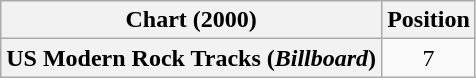<table class="wikitable plainrowheaders" style="text-align:center">
<tr>
<th scope="col">Chart (2000)</th>
<th scope="col">Position</th>
</tr>
<tr>
<th scope="row">US Modern Rock Tracks (<em>Billboard</em>)</th>
<td>7</td>
</tr>
</table>
